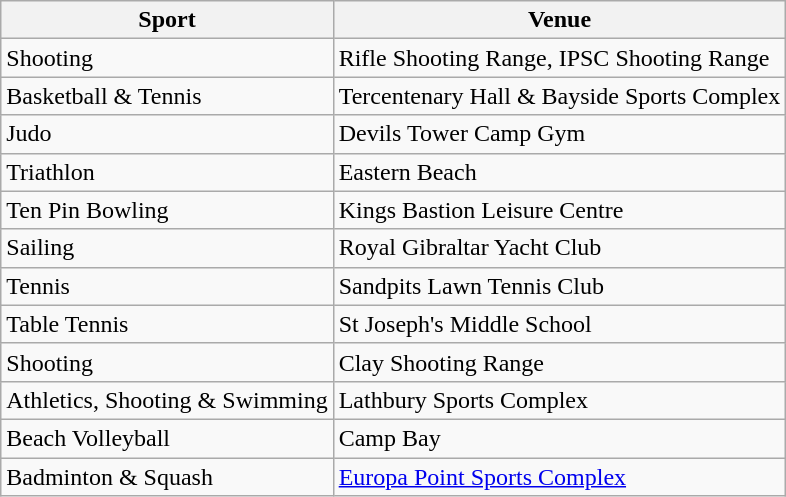<table class="wikitable">
<tr>
<th>Sport</th>
<th>Venue</th>
</tr>
<tr>
<td>Shooting</td>
<td>Rifle Shooting Range, IPSC Shooting Range</td>
</tr>
<tr>
<td>Basketball & Tennis</td>
<td>Tercentenary Hall & Bayside Sports Complex</td>
</tr>
<tr>
<td>Judo</td>
<td>Devils Tower Camp Gym</td>
</tr>
<tr>
<td>Triathlon</td>
<td>Eastern Beach</td>
</tr>
<tr>
<td>Ten Pin Bowling</td>
<td>Kings Bastion Leisure Centre</td>
</tr>
<tr>
<td>Sailing</td>
<td>Royal Gibraltar Yacht Club</td>
</tr>
<tr>
<td>Tennis</td>
<td>Sandpits Lawn Tennis Club</td>
</tr>
<tr>
<td>Table Tennis</td>
<td>St Joseph's Middle School</td>
</tr>
<tr>
<td>Shooting</td>
<td>Clay Shooting Range</td>
</tr>
<tr>
<td>Athletics, Shooting & Swimming</td>
<td>Lathbury Sports Complex</td>
</tr>
<tr>
<td>Beach Volleyball</td>
<td>Camp Bay</td>
</tr>
<tr>
<td>Badminton & Squash</td>
<td><a href='#'>Europa Point Sports Complex</a></td>
</tr>
</table>
